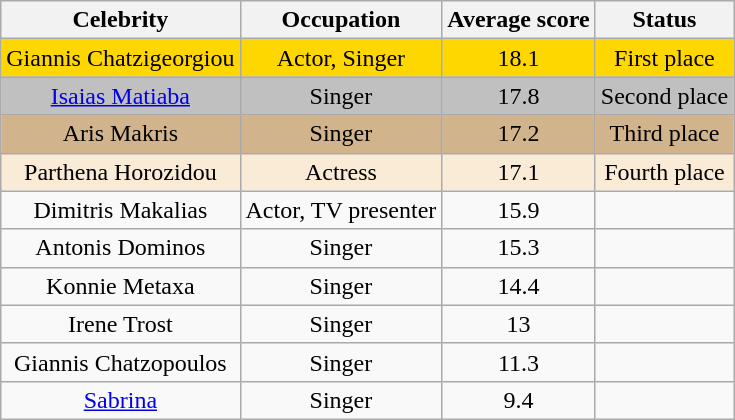<table class="wikitable sortable" style="text-align:center;">
<tr>
<th>Celebrity</th>
<th>Occupation</th>
<th>Average score</th>
<th>Status</th>
</tr>
<tr>
<td bgcolor="gold">Giannis Chatzigeorgiou</td>
<td bgcolor="gold">Actor, Singer</td>
<td bgcolor="gold">18.1</td>
<td bgcolor="gold">First place</td>
</tr>
<tr>
<td bgcolor="silver"><a href='#'>Isaias Matiaba</a></td>
<td bgcolor="silver">Singer</td>
<td bgcolor="silver">17.8</td>
<td bgcolor="silver">Second place</td>
</tr>
<tr>
<td bgcolor="tan">Aris Makris</td>
<td bgcolor="tan">Singer</td>
<td bgcolor="tan">17.2</td>
<td bgcolor="tan">Third place</td>
</tr>
<tr bgcolor=antiquewhite>
<td>Parthena Horozidou</td>
<td>Actress</td>
<td>17.1</td>
<td>Fourth place</td>
</tr>
<tr>
<td>Dimitris Makalias</td>
<td>Actor, TV presenter</td>
<td>15.9</td>
<td></td>
</tr>
<tr>
<td>Antonis Dominos</td>
<td>Singer</td>
<td>15.3</td>
<td></td>
</tr>
<tr>
<td>Konnie Metaxa</td>
<td>Singer</td>
<td>14.4</td>
<td></td>
</tr>
<tr>
<td>Irene Trost</td>
<td>Singer</td>
<td>13</td>
<td></td>
</tr>
<tr>
<td>Giannis Chatzopoulos</td>
<td>Singer</td>
<td>11.3</td>
<td></td>
</tr>
<tr>
<td><a href='#'>Sabrina</a></td>
<td>Singer</td>
<td>9.4</td>
<td></td>
</tr>
</table>
